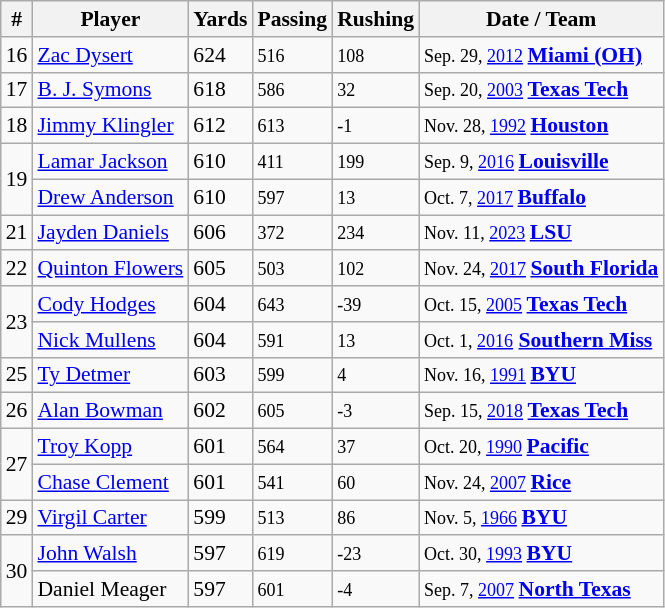<table class="wikitable" style="font-size:90%; white-space: nowrap;">
<tr>
<th>#</th>
<th>Player</th>
<th>Yards</th>
<th>Passing</th>
<th>Rushing</th>
<th>Date / Team</th>
</tr>
<tr>
<td>16</td>
<td><a href='#'>Zac Dysert</a></td>
<td>624</td>
<td><small>516</small></td>
<td><small>108</small></td>
<td><small> Sep. 29, <a href='#'>2012</a> </small> <strong><a href='#'>Miami (OH)</a></strong></td>
</tr>
<tr>
<td>17</td>
<td><a href='#'>B. J. Symons</a></td>
<td>618</td>
<td><small>586</small></td>
<td><small>32</small></td>
<td><small> Sep. 20, <a href='#'>2003</a> </small> <strong><a href='#'>Texas Tech</a></strong></td>
</tr>
<tr>
<td>18</td>
<td><a href='#'>Jimmy Klingler</a></td>
<td>612</td>
<td><small>613</small></td>
<td><small>-1</small></td>
<td><small> Nov. 28, <a href='#'>1992</a> </small> <strong><a href='#'>Houston</a></strong></td>
</tr>
<tr>
<td rowspan=2>19</td>
<td><a href='#'>Lamar Jackson</a></td>
<td>610</td>
<td><small>411</small></td>
<td><small>199</small></td>
<td><small> Sep. 9, <a href='#'>2016</a> </small> <strong><a href='#'>Louisville</a></strong></td>
</tr>
<tr>
<td><a href='#'>Drew Anderson</a></td>
<td>610</td>
<td><small>597</small></td>
<td><small>13</small></td>
<td><small> Oct. 7, <a href='#'>2017</a> </small> <strong><a href='#'>Buffalo</a></strong></td>
</tr>
<tr>
<td>21</td>
<td><a href='#'>Jayden Daniels</a></td>
<td>606</td>
<td><small>372</small></td>
<td><small>234</small></td>
<td><small> Nov. 11, <a href='#'>2023</a> </small> <strong><a href='#'>LSU</a></strong></td>
</tr>
<tr>
<td>22</td>
<td><a href='#'>Quinton Flowers</a></td>
<td>605</td>
<td><small>503</small></td>
<td><small>102</small></td>
<td><small> Nov. 24, <a href='#'>2017</a> </small> <strong><a href='#'>South Florida</a></strong></td>
</tr>
<tr>
<td rowspan=2>23</td>
<td><a href='#'>Cody Hodges</a></td>
<td>604</td>
<td><small>643</small></td>
<td><small>-39</small></td>
<td><small> Oct. 15, <a href='#'>2005</a> </small> <strong><a href='#'>Texas Tech</a></strong></td>
</tr>
<tr>
<td><a href='#'>Nick Mullens</a></td>
<td>604</td>
<td><small>591</small></td>
<td><small>13</small></td>
<td><small> Oct. 1, <a href='#'>2016</a></small> <strong><a href='#'>Southern Miss</a> </strong></td>
</tr>
<tr>
<td>25</td>
<td><a href='#'>Ty Detmer</a></td>
<td>603</td>
<td><small>599</small></td>
<td><small>4</small></td>
<td><small> Nov. 16, <a href='#'>1991</a> </small> <strong><a href='#'>BYU</a></strong></td>
</tr>
<tr>
<td>26</td>
<td><a href='#'>Alan Bowman</a></td>
<td>602</td>
<td><small>605</small></td>
<td><small>-3</small></td>
<td><small> Sep. 15, <a href='#'>2018</a> </small> <strong><a href='#'>Texas Tech</a></strong></td>
</tr>
<tr>
<td rowspan=2>27</td>
<td><a href='#'>Troy Kopp</a></td>
<td>601</td>
<td><small>564</small></td>
<td><small>37</small></td>
<td><small> Oct. 20, <a href='#'>1990</a> </small> <strong><a href='#'>Pacific</a></strong></td>
</tr>
<tr>
<td><a href='#'>Chase Clement</a></td>
<td>601</td>
<td><small>541</small></td>
<td><small>60</small></td>
<td><small> Nov. 24, <a href='#'>2007</a> </small> <strong><a href='#'>Rice</a></strong></td>
</tr>
<tr>
<td>29</td>
<td><a href='#'>Virgil Carter</a></td>
<td>599</td>
<td><small>513</small></td>
<td><small>86</small></td>
<td><small> Nov. 5, <a href='#'>1966</a> </small> <strong><a href='#'>BYU</a></strong></td>
</tr>
<tr>
<td rowspan=2>30</td>
<td><a href='#'>John Walsh</a></td>
<td>597</td>
<td><small>619</small></td>
<td><small>-23</small></td>
<td><small> Oct. 30, <a href='#'>1993</a> </small> <strong><a href='#'>BYU</a></strong></td>
</tr>
<tr>
<td>Daniel Meager</td>
<td>597</td>
<td><small>601</small></td>
<td><small>-4</small></td>
<td><small> Sep. 7, <a href='#'>2007</a> </small> <strong><a href='#'>North Texas</a></strong></td>
</tr>
</table>
